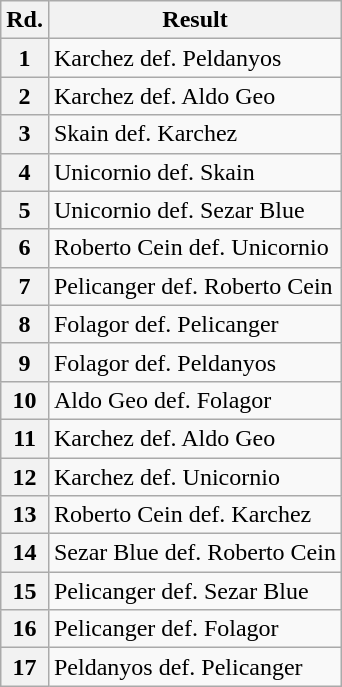<table class="wikitable">
<tr>
<th>Rd.</th>
<th>Result</th>
</tr>
<tr>
<th>1</th>
<td>Karchez def. Peldanyos</td>
</tr>
<tr>
<th>2</th>
<td>Karchez def. Aldo Geo</td>
</tr>
<tr>
<th>3</th>
<td>Skain def. Karchez</td>
</tr>
<tr>
<th>4</th>
<td>Unicornio def. Skain</td>
</tr>
<tr>
<th>5</th>
<td>Unicornio def. Sezar Blue</td>
</tr>
<tr>
<th>6</th>
<td>Roberto Cein def. Unicornio</td>
</tr>
<tr>
<th>7</th>
<td>Pelicanger def. Roberto Cein</td>
</tr>
<tr>
<th>8</th>
<td>Folagor def. Pelicanger</td>
</tr>
<tr>
<th>9</th>
<td>Folagor def. Peldanyos</td>
</tr>
<tr>
<th>10</th>
<td>Aldo Geo def. Folagor</td>
</tr>
<tr>
<th>11</th>
<td>Karchez def. Aldo Geo</td>
</tr>
<tr>
<th>12</th>
<td>Karchez def. Unicornio</td>
</tr>
<tr>
<th>13</th>
<td>Roberto Cein def. Karchez</td>
</tr>
<tr>
<th>14</th>
<td>Sezar Blue def. Roberto Cein</td>
</tr>
<tr>
<th>15</th>
<td>Pelicanger def. Sezar Blue</td>
</tr>
<tr>
<th>16</th>
<td>Pelicanger def. Folagor</td>
</tr>
<tr>
<th>17</th>
<td>Peldanyos def. Pelicanger</td>
</tr>
</table>
